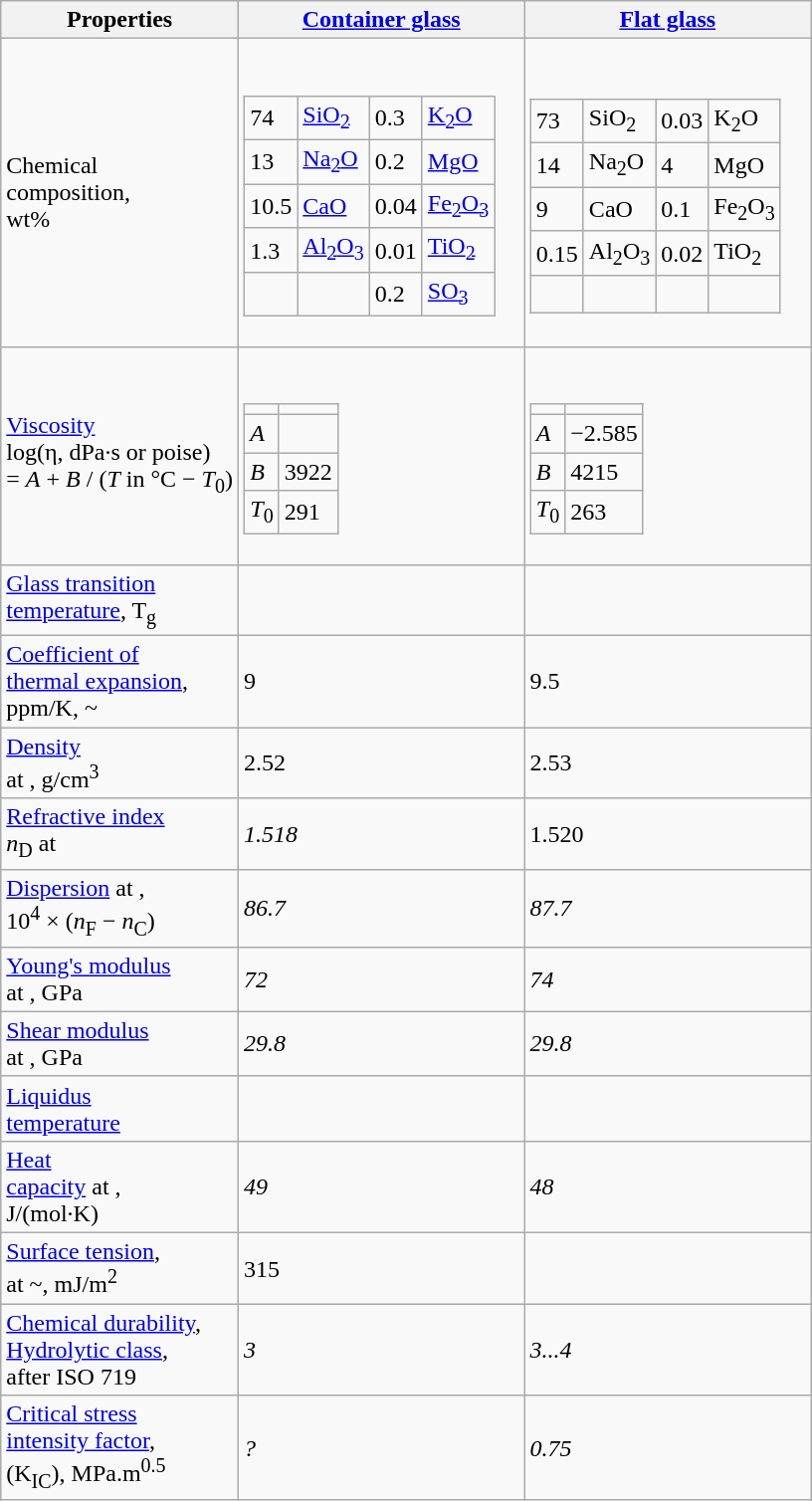<table class="wikitable">
<tr>
<th>Properties</th>
<th><a href='#'>Container glass</a></th>
<th><a href='#'>Flat glass</a></th>
</tr>
<tr>
<td>Chemical<br>composition,<br>wt%</td>
<td><br><table class="wikitable">
<tr>
<td>74</td>
<td><a href='#'>SiO<sub>2</sub></a></td>
<td>0.3</td>
<td><a href='#'>K<sub>2</sub>O</a></td>
</tr>
<tr>
<td>13</td>
<td><a href='#'>Na<sub>2</sub>O</a></td>
<td>0.2</td>
<td><a href='#'>MgO</a></td>
</tr>
<tr>
<td>10.5</td>
<td><a href='#'>CaO</a></td>
<td>0.04</td>
<td><a href='#'>Fe<sub>2</sub>O<sub>3</sub></a></td>
</tr>
<tr>
<td>1.3</td>
<td><a href='#'>Al<sub>2</sub>O<sub>3</sub></a></td>
<td>0.01</td>
<td><a href='#'>TiO<sub>2</sub></a></td>
</tr>
<tr>
<td></td>
<td></td>
<td>0.2</td>
<td><a href='#'>SO<sub>3</sub></a></td>
</tr>
</table>
</td>
<td><br><table class="wikitable">
<tr>
<td>73</td>
<td>SiO<sub>2</sub></td>
<td>0.03</td>
<td>K<sub>2</sub>O</td>
</tr>
<tr>
<td>14</td>
<td>Na<sub>2</sub>O</td>
<td>4</td>
<td>MgO</td>
</tr>
<tr>
<td>9</td>
<td>CaO</td>
<td>0.1</td>
<td>Fe<sub>2</sub>O<sub>3</sub></td>
</tr>
<tr>
<td>0.15</td>
<td>Al<sub>2</sub>O<sub>3</sub></td>
<td>0.02</td>
<td>TiO<sub>2</sub></td>
</tr>
<tr>
<td> </td>
<td></td>
<td></td>
<td></td>
</tr>
</table>
</td>
</tr>
<tr ≤≤≤≤>
<td><a href='#'>Viscosity</a><br>log(η, dPa·s or poise) <br>= <em>A</em> + <em>B</em> / (<em>T</em> in °C − <em>T</em><sub>0</sub>)</td>
<td><br><table class="wikitable">
<tr>
<td></td>
<td></td>
</tr>
<tr>
<td><em>A</em></td>
</tr>
<tr>
<td><em>B</em></td>
<td>3922</td>
</tr>
<tr>
<td><em>T</em><sub>0</sub></td>
<td>291</td>
</tr>
</table>
</td>
<td><br><table class="wikitable">
<tr>
<td></td>
<td></td>
</tr>
<tr>
<td><em>A</em></td>
<td>−2.585</td>
</tr>
<tr>
<td><em>B</em></td>
<td>4215</td>
</tr>
<tr>
<td><em>T</em><sub>0</sub></td>
<td>263</td>
</tr>
</table>
</td>
</tr>
<tr>
<td><a href='#'>Glass transition</a><br><a href='#'>temperature</a>, T<sub>g</sub></td>
<td></td>
<td></td>
</tr>
<tr>
<td><a href='#'>Coefficient of</a><br><a href='#'>thermal expansion</a>,<br>ppm/K, ~</td>
<td>9</td>
<td>9.5</td>
</tr>
<tr>
<td><a href='#'>Density</a><br>at , g/cm<sup>3</sup></td>
<td>2.52</td>
<td>2.53</td>
</tr>
<tr>
<td><a href='#'>Refractive index</a><br><em>n</em><sub>D</sub> at </td>
<td><em>1.518</em></td>
<td>1.520</td>
</tr>
<tr>
<td><a href='#'>Dispersion</a> at ,<br>10<sup>4</sup> × (<em>n</em><sub>F</sub> − <em>n</em><sub>C</sub>)</td>
<td><em>86.7</em></td>
<td><em>87.7</em></td>
</tr>
<tr>
<td><a href='#'>Young's modulus</a><br>at , GPa</td>
<td><em>72</em></td>
<td><em>74</em></td>
</tr>
<tr>
<td><a href='#'>Shear modulus</a><br>at , GPa</td>
<td><em>29.8</em></td>
<td><em>29.8</em></td>
</tr>
<tr>
<td><a href='#'>Liquidus</a><br><a href='#'>temperature</a></td>
<td><em></em></td>
<td><em></em></td>
</tr>
<tr>
<td><a href='#'>Heat</a><br><a href='#'>capacity</a> at ,<br>J/(mol·K)</td>
<td><em>49</em></td>
<td><em>48</em></td>
</tr>
<tr>
<td><a href='#'>Surface tension</a>,<br>at ~, mJ/m<sup>2</sup></td>
<td>315</td>
<td></td>
</tr>
<tr>
<td><a href='#'>Chemical durability</a>,<br><a href='#'>Hydrolytic class</a>,<br>after ISO 719</td>
<td><em>3</em></td>
<td><em>3...4</em></td>
</tr>
<tr>
<td><a href='#'>Critical stress</a><br><a href='#'>intensity factor</a>,<br>(K<sub>IC</sub>), MPa.m<sup>0.5</sup></td>
<td><em>?</em></td>
<td><em>0.75</em></td>
</tr>
</table>
